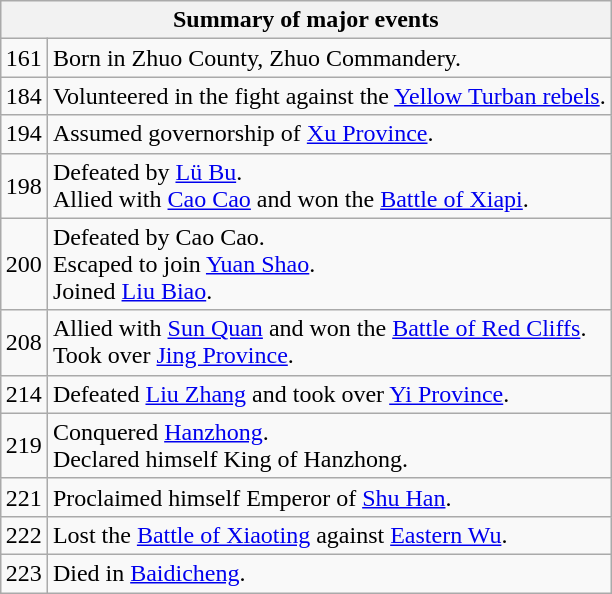<table class="wikitable" style="float:right; margin:10px">
<tr>
<th colspan=2>Summary of major events</th>
</tr>
<tr>
<td>161</td>
<td>Born in Zhuo County, Zhuo Commandery.</td>
</tr>
<tr>
<td>184</td>
<td>Volunteered in the fight against the <a href='#'>Yellow Turban rebels</a>.</td>
</tr>
<tr>
<td>194</td>
<td>Assumed governorship of <a href='#'>Xu Province</a>.</td>
</tr>
<tr>
<td>198</td>
<td>Defeated by <a href='#'>Lü Bu</a>.<br>Allied with <a href='#'>Cao Cao</a> and won the <a href='#'>Battle of Xiapi</a>.</td>
</tr>
<tr>
<td>200</td>
<td>Defeated by Cao Cao.<br>Escaped to join <a href='#'>Yuan Shao</a>.<br>Joined <a href='#'>Liu Biao</a>.</td>
</tr>
<tr>
<td>208</td>
<td>Allied with <a href='#'>Sun Quan</a> and won the <a href='#'>Battle of Red Cliffs</a>.<br>Took over <a href='#'>Jing Province</a>.</td>
</tr>
<tr>
<td>214</td>
<td>Defeated <a href='#'>Liu Zhang</a> and took over <a href='#'>Yi Province</a>.</td>
</tr>
<tr>
<td>219</td>
<td>Conquered <a href='#'>Hanzhong</a>.<br>Declared himself King of Hanzhong.</td>
</tr>
<tr>
<td>221</td>
<td>Proclaimed himself Emperor of <a href='#'>Shu Han</a>.</td>
</tr>
<tr>
<td>222</td>
<td>Lost the <a href='#'>Battle of Xiaoting</a> against <a href='#'>Eastern Wu</a>.</td>
</tr>
<tr>
<td>223</td>
<td>Died in <a href='#'>Baidicheng</a>.</td>
</tr>
</table>
